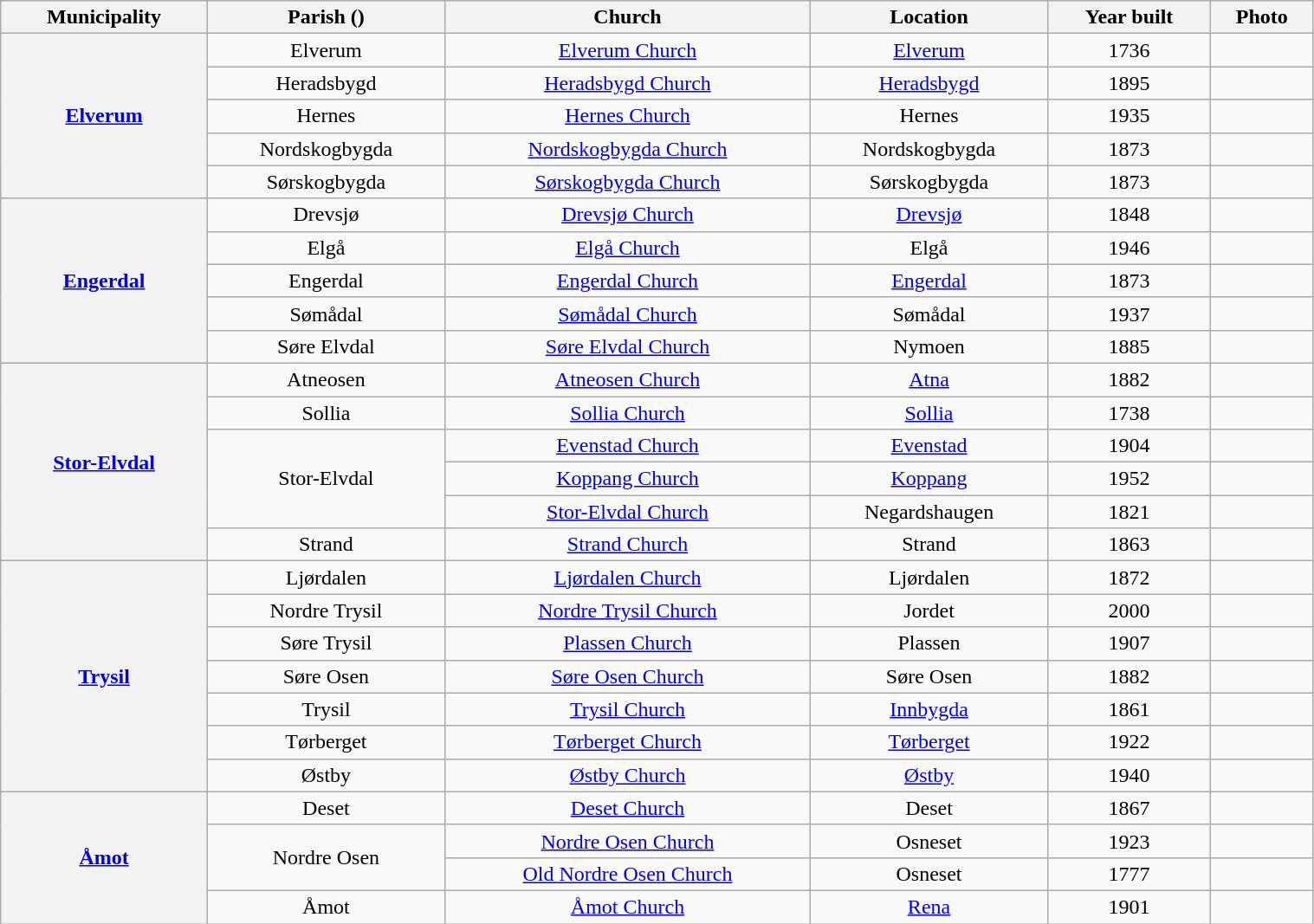<table class="wikitable" style="text-align: center; width: 80%;">
<tr>
<th>Municipality</th>
<th>Parish ()</th>
<th>Church</th>
<th>Location</th>
<th>Year built</th>
<th>Photo</th>
</tr>
<tr>
<th rowspan="5"><a href='#'>Elverum</a></th>
<td rowspan="1">Elverum</td>
<td><a href='#'>Elverum Church</a></td>
<td><a href='#'>Elverum</a></td>
<td>1736</td>
<td></td>
</tr>
<tr>
<td rowspan="1">Heradsbygd</td>
<td><a href='#'>Heradsbygd Church</a></td>
<td><a href='#'>Heradsbygd</a></td>
<td>1895</td>
<td></td>
</tr>
<tr>
<td rowspan="1">Hernes</td>
<td><a href='#'>Hernes Church</a></td>
<td>Hernes</td>
<td>1935</td>
<td></td>
</tr>
<tr>
<td rowspan="1">Nordskogbygda</td>
<td><a href='#'>Nordskogbygda Church</a></td>
<td>Nordskogbygda</td>
<td>1873</td>
<td></td>
</tr>
<tr>
<td rowspan="1">Sørskogbygda</td>
<td><a href='#'>Sørskogbygda Church</a></td>
<td>Sørskogbygda</td>
<td>1873</td>
<td></td>
</tr>
<tr>
<th rowspan="5"><a href='#'>Engerdal</a></th>
<td rowspan="1">Drevsjø</td>
<td><a href='#'>Drevsjø Church</a></td>
<td><a href='#'>Drevsjø</a></td>
<td>1848</td>
<td></td>
</tr>
<tr>
<td rowspan="1">Elgå</td>
<td><a href='#'>Elgå Church</a></td>
<td>Elgå</td>
<td>1946</td>
<td></td>
</tr>
<tr>
<td rowspan="1">Engerdal</td>
<td><a href='#'>Engerdal Church</a></td>
<td><a href='#'>Engerdal</a></td>
<td>1873</td>
<td></td>
</tr>
<tr>
<td rowspan="1">Sømådal</td>
<td><a href='#'>Sømådal Church</a></td>
<td>Sømådal</td>
<td>1937</td>
<td></td>
</tr>
<tr>
<td rowspan="1">Søre Elvdal</td>
<td><a href='#'>Søre Elvdal Church</a></td>
<td>Nymoen</td>
<td>1885</td>
<td></td>
</tr>
<tr>
<th rowspan="6"><a href='#'>Stor-Elvdal</a></th>
<td rowspan="1">Atneosen</td>
<td><a href='#'>Atneosen Church</a></td>
<td><a href='#'>Atna</a></td>
<td>1882</td>
<td></td>
</tr>
<tr>
<td rowspan="1">Sollia</td>
<td><a href='#'>Sollia Church</a></td>
<td><a href='#'>Sollia</a></td>
<td>1738</td>
<td></td>
</tr>
<tr>
<td rowspan="3">Stor-Elvdal</td>
<td><a href='#'>Evenstad Church</a></td>
<td><a href='#'>Evenstad</a></td>
<td>1904</td>
<td></td>
</tr>
<tr>
<td><a href='#'>Koppang Church</a></td>
<td><a href='#'>Koppang</a></td>
<td>1952</td>
<td></td>
</tr>
<tr>
<td><a href='#'>Stor-Elvdal Church</a></td>
<td>Negardshaugen</td>
<td>1821</td>
<td></td>
</tr>
<tr>
<td rowspan="1">Strand</td>
<td><a href='#'>Strand Church</a></td>
<td>Strand</td>
<td>1863</td>
<td></td>
</tr>
<tr>
<th rowspan="7"><a href='#'>Trysil</a></th>
<td rowspan="1">Ljørdalen</td>
<td><a href='#'>Ljørdalen Church</a></td>
<td>Ljørdalen</td>
<td>1872</td>
<td></td>
</tr>
<tr>
<td rowspan="1">Nordre Trysil</td>
<td><a href='#'>Nordre Trysil Church</a></td>
<td>Jordet</td>
<td>2000</td>
<td></td>
</tr>
<tr>
<td rowspan="1">Søre Trysil</td>
<td><a href='#'>Plassen Church</a></td>
<td>Plassen</td>
<td>1907</td>
<td></td>
</tr>
<tr>
<td rowspan="1">Søre Osen</td>
<td><a href='#'>Søre Osen Church</a></td>
<td>Søre Osen</td>
<td>1882</td>
<td></td>
</tr>
<tr>
<td rowspan="1">Trysil</td>
<td><a href='#'>Trysil Church</a></td>
<td><a href='#'>Innbygda</a></td>
<td>1861</td>
<td></td>
</tr>
<tr>
<td rowspan="1">Tørberget</td>
<td><a href='#'>Tørberget Church</a></td>
<td><a href='#'>Tørberget</a></td>
<td>1922</td>
<td></td>
</tr>
<tr>
<td rowspan="1">Østby</td>
<td><a href='#'>Østby Church</a></td>
<td><a href='#'>Østby</a></td>
<td>1940</td>
<td></td>
</tr>
<tr>
<th rowspan="4"><a href='#'>Åmot</a></th>
<td rowspan="1">Deset</td>
<td><a href='#'>Deset Church</a></td>
<td>Deset</td>
<td>1867</td>
<td></td>
</tr>
<tr>
<td rowspan="2">Nordre Osen</td>
<td><a href='#'>Nordre Osen Church</a></td>
<td>Osneset</td>
<td>1923</td>
<td></td>
</tr>
<tr>
<td><a href='#'>Old Nordre Osen Church</a></td>
<td>Osneset</td>
<td>1777</td>
<td></td>
</tr>
<tr>
<td rowspan="1">Åmot</td>
<td><a href='#'>Åmot Church</a></td>
<td><a href='#'>Rena</a></td>
<td>1901</td>
<td></td>
</tr>
</table>
